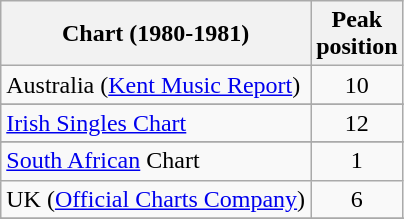<table class="wikitable sortable">
<tr>
<th>Chart (1980-1981)</th>
<th>Peak<br>position</th>
</tr>
<tr>
<td>Australia (<a href='#'>Kent Music Report</a>)</td>
<td style="text-align:center;">10</td>
</tr>
<tr>
</tr>
<tr>
<td><a href='#'>Irish Singles Chart</a></td>
<td style="text-align:center;">12</td>
</tr>
<tr>
</tr>
<tr>
</tr>
<tr>
<td><a href='#'>South African</a> Chart</td>
<td style="text-align:center;">1</td>
</tr>
<tr>
<td>UK (<a href='#'>Official Charts Company</a>)</td>
<td style="text-align:center;">6</td>
</tr>
<tr>
</tr>
<tr>
</tr>
<tr>
</tr>
</table>
